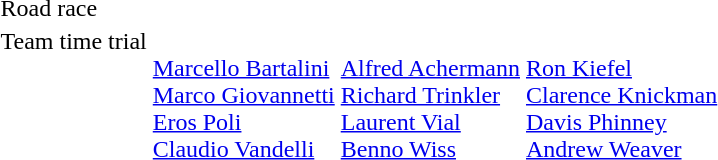<table>
<tr>
<td>Road race<br></td>
<td></td>
<td></td>
<td></td>
</tr>
<tr valign="top">
<td>Team time trial<br></td>
<td><br><a href='#'>Marcello Bartalini</a><br><a href='#'>Marco Giovannetti</a><br><a href='#'>Eros Poli</a><br><a href='#'>Claudio Vandelli</a></td>
<td><br><a href='#'>Alfred Achermann</a><br><a href='#'>Richard Trinkler</a><br><a href='#'>Laurent Vial</a><br><a href='#'>Benno Wiss</a></td>
<td><br><a href='#'>Ron Kiefel</a><br><a href='#'>Clarence Knickman</a><br><a href='#'>Davis Phinney</a><br><a href='#'>Andrew Weaver</a></td>
</tr>
</table>
